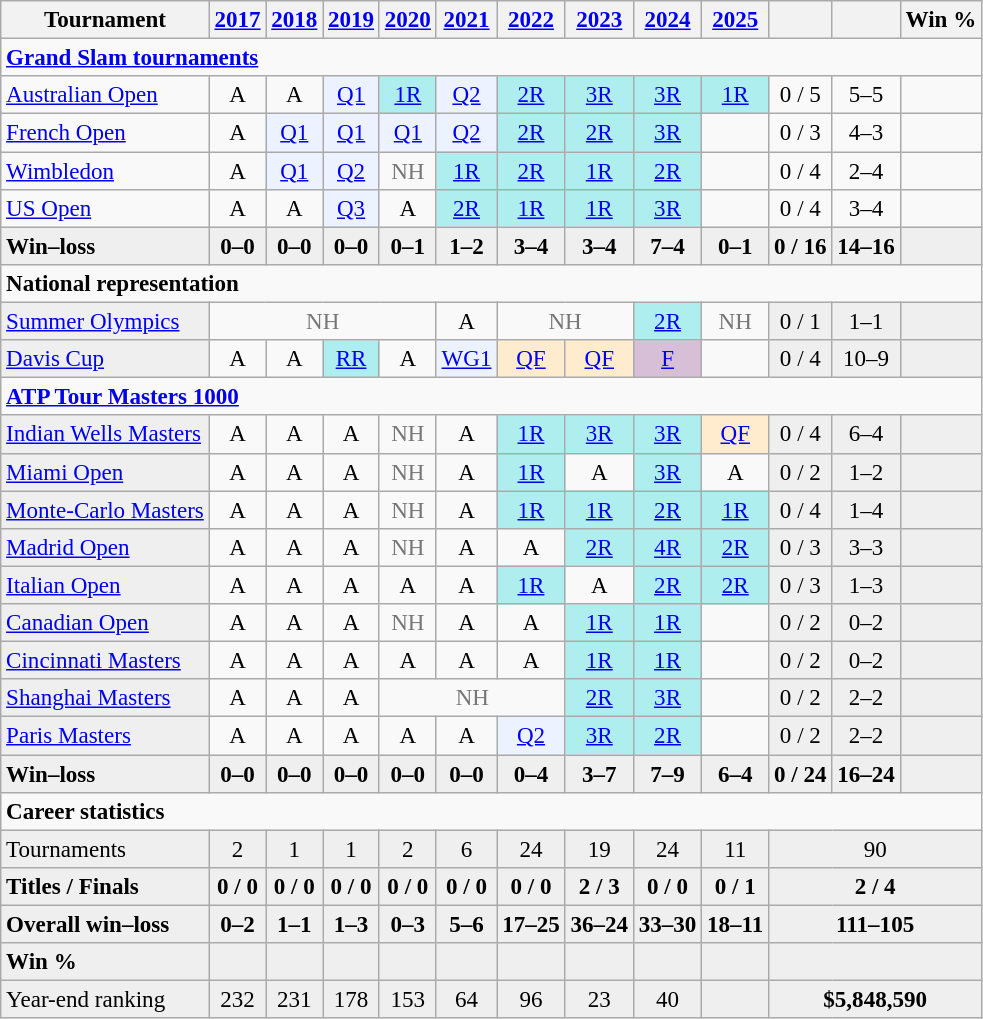<table class="wikitable nowrap" style=text-align:center;font-size:96%>
<tr>
<th>Tournament</th>
<th><a href='#'>2017</a></th>
<th><a href='#'>2018</a></th>
<th><a href='#'>2019</a></th>
<th><a href='#'>2020</a></th>
<th><a href='#'>2021</a></th>
<th><a href='#'>2022</a></th>
<th><a href='#'>2023</a></th>
<th><a href='#'>2024</a></th>
<th><a href='#'>2025</a></th>
<th></th>
<th></th>
<th>Win %</th>
</tr>
<tr>
<td colspan=13 align="left"><strong><a href='#'>Grand Slam tournaments</a></strong></td>
</tr>
<tr>
<td align=left><a href='#'>Australian Open</a></td>
<td>A</td>
<td>A</td>
<td style=background:#ecf2ff><a href='#'>Q1</a></td>
<td style=background:#afeeee><a href='#'>1R</a></td>
<td style=background:#ecf2ff><a href='#'>Q2</a></td>
<td style=background:#afeeee><a href='#'>2R</a></td>
<td style=background:#afeeee><a href='#'>3R</a></td>
<td style=background:#afeeee><a href='#'>3R</a></td>
<td style=background:#afeeee><a href='#'>1R</a></td>
<td>0 / 5</td>
<td>5–5</td>
<td></td>
</tr>
<tr>
<td align=left><a href='#'>French Open</a></td>
<td>A</td>
<td style=background:#ecf2ff><a href='#'>Q1</a></td>
<td style=background:#ecf2ff><a href='#'>Q1</a></td>
<td style=background:#ecf2ff><a href='#'>Q1</a></td>
<td style=background:#ecf2ff><a href='#'>Q2</a></td>
<td style=background:#afeeee><a href='#'>2R</a></td>
<td style=background:#afeeee><a href='#'>2R</a></td>
<td style=background:#afeeee><a href='#'>3R</a></td>
<td></td>
<td>0 / 3</td>
<td>4–3</td>
<td></td>
</tr>
<tr>
<td align=left><a href='#'>Wimbledon</a></td>
<td>A</td>
<td style=background:#ecf2ff><a href='#'>Q1</a></td>
<td style=background:#ecf2ff><a href='#'>Q2</a></td>
<td style=color:#767676>NH</td>
<td style=background:#afeeee><a href='#'>1R</a></td>
<td style=background:#afeeee><a href='#'>2R</a></td>
<td style=background:#afeeee><a href='#'>1R</a></td>
<td style=background:#afeeee><a href='#'>2R</a></td>
<td></td>
<td>0 / 4</td>
<td>2–4</td>
<td></td>
</tr>
<tr>
<td align=left><a href='#'>US Open</a></td>
<td>A</td>
<td>A</td>
<td style=background:#ecf2ff><a href='#'>Q3</a></td>
<td>A</td>
<td style=background:#afeeee><a href='#'>2R</a></td>
<td style=background:#afeeee><a href='#'>1R</a></td>
<td style=background:#afeeee><a href='#'>1R</a></td>
<td style=background:#afeeee><a href='#'>3R</a></td>
<td></td>
<td>0 / 4</td>
<td>3–4</td>
<td></td>
</tr>
<tr style=font-weight:bold;background:#efefef>
<td style=text-align:left>Win–loss</td>
<td>0–0</td>
<td>0–0</td>
<td>0–0</td>
<td>0–1</td>
<td>1–2</td>
<td>3–4</td>
<td>3–4</td>
<td>7–4</td>
<td>0–1</td>
<td>0 / 16</td>
<td>14–16</td>
<td></td>
</tr>
<tr>
<td colspan=13 align="left"><strong>National representation</strong></td>
</tr>
<tr>
<td bgcolor=efefef align=left><a href='#'>Summer Olympics</a></td>
<td colspan=4 style=color:#767676>NH</td>
<td>A</td>
<td colspan=2 style=color:#767676>NH</td>
<td style=background:#afeeee><a href='#'>2R</a></td>
<td style=color:#767676>NH</td>
<td bgcolor=efefef>0 / 1</td>
<td bgcolor=efefef>1–1</td>
<td bgcolor=efefef></td>
</tr>
<tr>
<td bgcolor=efefef align=left><a href='#'>Davis Cup</a></td>
<td>A</td>
<td>A</td>
<td style=background:#afeeee><a href='#'>RR</a></td>
<td>A</td>
<td style=background:#ecf2ff><a href='#'>WG1</a></td>
<td style=background:#ffebcd><a href='#'>QF</a></td>
<td style=background:#ffebcd><a href='#'>QF</a></td>
<td style=background:thistle><a href='#'>F</a></td>
<td></td>
<td bgcolor=efefef>0 / 4</td>
<td bgcolor=efefef>10–9</td>
<td bgcolor=efefef></td>
</tr>
<tr>
<td colspan="13" style="text-align:left"><strong><a href='#'>ATP Tour Masters 1000</a></strong></td>
</tr>
<tr>
<td bgcolor=efefef align=left><a href='#'>Indian Wells Masters</a></td>
<td>A</td>
<td>A</td>
<td>A</td>
<td style=color:#767676>NH</td>
<td>A</td>
<td style=background:#afeeee><a href='#'>1R</a></td>
<td style=background:#afeeee><a href='#'>3R</a></td>
<td style=background:#afeeee><a href='#'>3R</a></td>
<td style=background:#ffebcd><a href='#'>QF</a></td>
<td bgcolor=efefef>0 / 4</td>
<td bgcolor=efefef>6–4</td>
<td bgcolor=efefef></td>
</tr>
<tr>
<td bgcolor=efefef align=left><a href='#'>Miami Open</a></td>
<td>A</td>
<td>A</td>
<td>A</td>
<td style=color:#767676>NH</td>
<td>A</td>
<td style=background:#afeeee><a href='#'>1R</a></td>
<td>A</td>
<td style=background:#afeeee><a href='#'>3R</a></td>
<td>A</td>
<td bgcolor=efefef>0 / 2</td>
<td bgcolor=efefef>1–2</td>
<td bgcolor=efefef></td>
</tr>
<tr>
<td bgcolor=efefef align=left><a href='#'>Monte-Carlo Masters</a></td>
<td>A</td>
<td>A</td>
<td>A</td>
<td style=color:#767676>NH</td>
<td>A</td>
<td style=background:#afeeee><a href='#'>1R</a></td>
<td style=background:#afeeee><a href='#'>1R</a></td>
<td style=background:#afeeee><a href='#'>2R</a></td>
<td style=background:#afeeee><a href='#'>1R</a></td>
<td bgcolor=efefef>0 / 4</td>
<td bgcolor=efefef>1–4</td>
<td bgcolor=efefef></td>
</tr>
<tr>
<td bgcolor=efefef align=left><a href='#'>Madrid Open</a></td>
<td>A</td>
<td>A</td>
<td>A</td>
<td style=color:#767676>NH</td>
<td>A</td>
<td>A</td>
<td style=background:#afeeee><a href='#'>2R</a></td>
<td style=background:#afeeee><a href='#'>4R</a></td>
<td style=background:#afeeee><a href='#'>2R</a></td>
<td bgcolor=efefef>0 / 3</td>
<td bgcolor=efefef>3–3</td>
<td bgcolor=efefef></td>
</tr>
<tr>
<td bgcolor=efefef align=left><a href='#'>Italian Open</a></td>
<td>A</td>
<td>A</td>
<td>A</td>
<td>A</td>
<td>A</td>
<td style=background:#afeeee><a href='#'>1R</a></td>
<td>A</td>
<td style=background:#afeeee><a href='#'>2R</a></td>
<td style=background:#afeeee><a href='#'>2R</a></td>
<td bgcolor=efefef>0 / 3</td>
<td bgcolor=efefef>1–3</td>
<td bgcolor=efefef></td>
</tr>
<tr>
<td bgcolor=efefef align=left><a href='#'>Canadian Open</a></td>
<td>A</td>
<td>A</td>
<td>A</td>
<td style=color:#767676>NH</td>
<td>A</td>
<td>A</td>
<td style=background:#afeeee><a href='#'>1R</a></td>
<td style=background:#afeeee><a href='#'>1R</a></td>
<td></td>
<td bgcolor=efefef>0 / 2</td>
<td bgcolor=efefef>0–2</td>
<td bgcolor=efefef></td>
</tr>
<tr>
<td bgcolor=efefef align=left><a href='#'>Cincinnati Masters</a></td>
<td>A</td>
<td>A</td>
<td>A</td>
<td>A</td>
<td>A</td>
<td>A</td>
<td style=background:#afeeee><a href='#'>1R</a></td>
<td style=background:#afeeee><a href='#'>1R</a></td>
<td></td>
<td bgcolor=efefef>0 / 2</td>
<td bgcolor=efefef>0–2</td>
<td bgcolor=efefef></td>
</tr>
<tr>
<td bgcolor=efefef align=left><a href='#'>Shanghai Masters</a></td>
<td>A</td>
<td>A</td>
<td>A</td>
<td colspan=3 style=color:#767676>NH</td>
<td style=background:#afeeee><a href='#'>2R</a></td>
<td style=background:#afeeee><a href='#'>3R</a></td>
<td></td>
<td bgcolor=efefef>0 / 2</td>
<td bgcolor=efefef>2–2</td>
<td bgcolor=efefef></td>
</tr>
<tr>
<td bgcolor=efefef align=left><a href='#'>Paris Masters</a></td>
<td>A</td>
<td>A</td>
<td>A</td>
<td>A</td>
<td>A</td>
<td style=background:#ecf2ff><a href='#'>Q2</a></td>
<td style=background:#afeeee><a href='#'>3R</a></td>
<td style=background:#afeeee><a href='#'>2R</a></td>
<td></td>
<td bgcolor=efefef>0 / 2</td>
<td bgcolor=efefef>2–2</td>
<td bgcolor=efefef></td>
</tr>
<tr style=font-weight:bold;background:#efefef>
<td style=text-align:left>Win–loss</td>
<td>0–0</td>
<td>0–0</td>
<td>0–0</td>
<td>0–0</td>
<td>0–0</td>
<td>0–4</td>
<td>3–7</td>
<td>7–9</td>
<td>6–4</td>
<td>0 / 24</td>
<td>16–24</td>
<td></td>
</tr>
<tr>
<td colspan=13 style="text-align:left"><strong>Career statistics</strong></td>
</tr>
<tr style=background:#efefef>
<td style=text-align:left>Tournaments</td>
<td>2</td>
<td>1</td>
<td>1</td>
<td>2</td>
<td>6</td>
<td>24</td>
<td>19</td>
<td>24</td>
<td>11</td>
<td colspan="3">90</td>
</tr>
<tr style=font-weight:bold;background:#efefef>
<td style=text-align:left>Titles / Finals</td>
<td>0 / 0</td>
<td>0 / 0</td>
<td>0 / 0</td>
<td>0 / 0</td>
<td>0 / 0</td>
<td>0 / 0</td>
<td>2 / 3</td>
<td>0 / 0</td>
<td>0 / 1</td>
<td colspan=3>2 / 4</td>
</tr>
<tr style=font-weight:bold;background:#efefef>
<td style=text-align:left>Overall win–loss</td>
<td>0–2</td>
<td>1–1</td>
<td>1–3</td>
<td>0–3</td>
<td>5–6</td>
<td>17–25</td>
<td>36–24</td>
<td>33–30</td>
<td>18–11</td>
<td colspan="3">111–105</td>
</tr>
<tr style=font-weight:bold;background:#efefef>
<td style=text-align:left>Win %</td>
<td></td>
<td></td>
<td></td>
<td></td>
<td></td>
<td></td>
<td></td>
<td></td>
<td></td>
<td colspan="3"></td>
</tr>
<tr style=background:#efefef>
<td align=left>Year-end ranking</td>
<td>232</td>
<td>231</td>
<td>178</td>
<td>153</td>
<td>64</td>
<td>96</td>
<td>23</td>
<td>40</td>
<td></td>
<td colspan=3><strong>$5,848,590</strong></td>
</tr>
</table>
